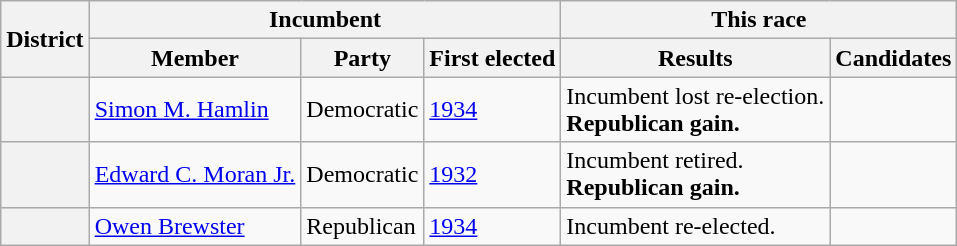<table class=wikitable>
<tr>
<th rowspan=2>District</th>
<th colspan=3>Incumbent</th>
<th colspan=2>This race</th>
</tr>
<tr>
<th>Member</th>
<th>Party</th>
<th>First elected</th>
<th>Results</th>
<th>Candidates</th>
</tr>
<tr>
<th></th>
<td><a href='#'>Simon M. Hamlin</a></td>
<td>Democratic</td>
<td><a href='#'>1934</a></td>
<td>Incumbent lost re-election.<br><strong>Republican gain.</strong></td>
<td nowrap></td>
</tr>
<tr>
<th></th>
<td><a href='#'>Edward C. Moran Jr.</a></td>
<td>Democratic</td>
<td><a href='#'>1932</a></td>
<td>Incumbent retired.<br><strong>Republican gain.</strong></td>
<td nowrap></td>
</tr>
<tr>
<th></th>
<td><a href='#'>Owen Brewster</a></td>
<td>Republican</td>
<td><a href='#'>1934</a></td>
<td>Incumbent re-elected.</td>
<td nowrap></td>
</tr>
</table>
